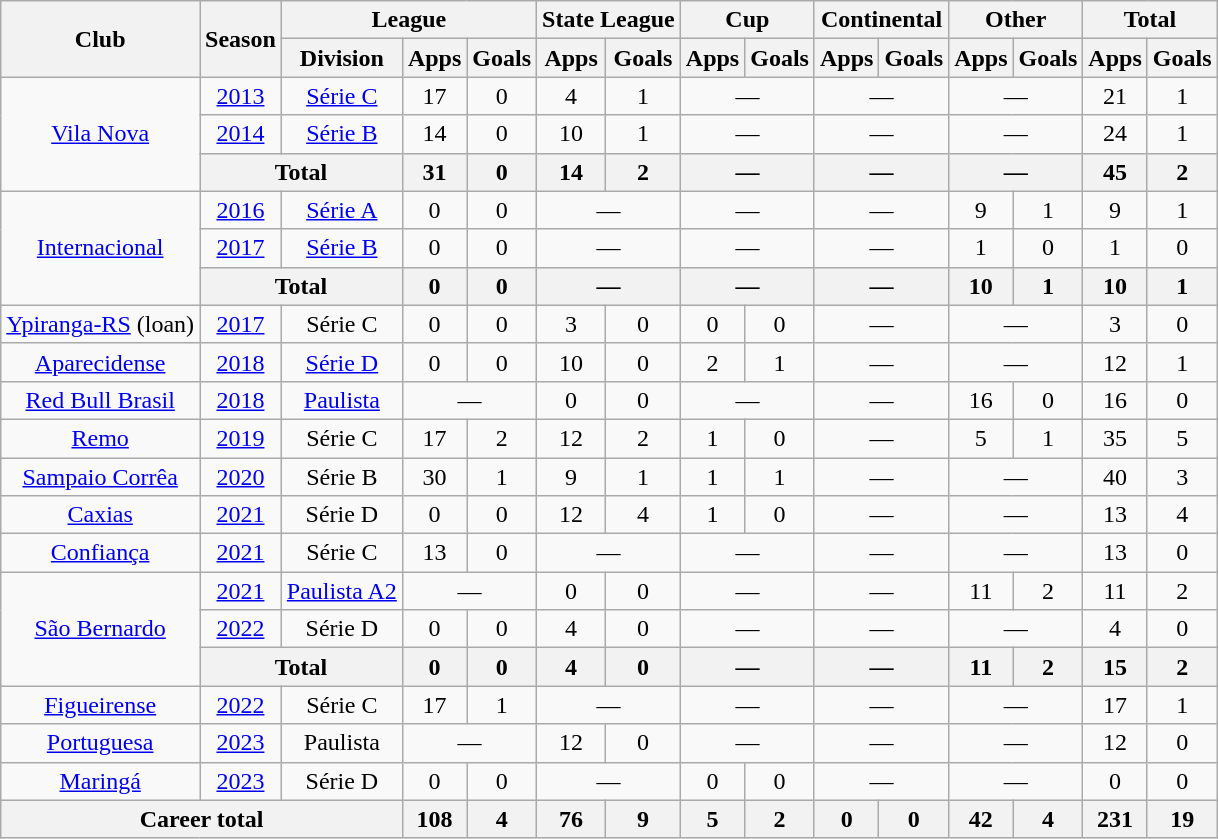<table class="wikitable" style="text-align: center;">
<tr>
<th rowspan="2">Club</th>
<th rowspan="2">Season</th>
<th colspan="3">League</th>
<th colspan="2">State League</th>
<th colspan="2">Cup</th>
<th colspan="2">Continental</th>
<th colspan="2">Other</th>
<th colspan="2">Total</th>
</tr>
<tr>
<th>Division</th>
<th>Apps</th>
<th>Goals</th>
<th>Apps</th>
<th>Goals</th>
<th>Apps</th>
<th>Goals</th>
<th>Apps</th>
<th>Goals</th>
<th>Apps</th>
<th>Goals</th>
<th>Apps</th>
<th>Goals</th>
</tr>
<tr>
<td rowspan="3" valign="center"><a href='#'>Vila Nova</a></td>
<td><a href='#'>2013</a></td>
<td><a href='#'>Série C</a></td>
<td>17</td>
<td>0</td>
<td>4</td>
<td>1</td>
<td colspan="2">—</td>
<td colspan="2">—</td>
<td colspan="2">—</td>
<td>21</td>
<td>1</td>
</tr>
<tr>
<td><a href='#'>2014</a></td>
<td><a href='#'>Série B</a></td>
<td>14</td>
<td>0</td>
<td>10</td>
<td>1</td>
<td colspan="2">—</td>
<td colspan="2">—</td>
<td colspan="2">—</td>
<td>24</td>
<td>1</td>
</tr>
<tr>
<th colspan="2">Total</th>
<th>31</th>
<th>0</th>
<th>14</th>
<th>2</th>
<th colspan="2">—</th>
<th colspan="2">—</th>
<th colspan="2">—</th>
<th>45</th>
<th>2</th>
</tr>
<tr>
<td rowspan="3" valign="center"><a href='#'>Internacional</a></td>
<td><a href='#'>2016</a></td>
<td><a href='#'>Série A</a></td>
<td>0</td>
<td>0</td>
<td colspan="2">—</td>
<td colspan="2">—</td>
<td colspan="2">—</td>
<td>9</td>
<td>1</td>
<td>9</td>
<td>1</td>
</tr>
<tr>
<td><a href='#'>2017</a></td>
<td><a href='#'>Série B</a></td>
<td>0</td>
<td>0</td>
<td colspan="2">—</td>
<td colspan="2">—</td>
<td colspan="2">—</td>
<td>1</td>
<td>0</td>
<td>1</td>
<td>0</td>
</tr>
<tr>
<th colspan="2">Total</th>
<th>0</th>
<th>0</th>
<th colspan="2">—</th>
<th colspan="2">—</th>
<th colspan="2">—</th>
<th>10</th>
<th>1</th>
<th>10</th>
<th>1</th>
</tr>
<tr>
<td valign="center"><a href='#'>Ypiranga-RS</a> (loan)</td>
<td><a href='#'>2017</a></td>
<td>Série C</td>
<td>0</td>
<td>0</td>
<td>3</td>
<td>0</td>
<td>0</td>
<td>0</td>
<td colspan="2">—</td>
<td colspan="2">—</td>
<td>3</td>
<td>0</td>
</tr>
<tr>
<td valign="center"><a href='#'>Aparecidense</a></td>
<td><a href='#'>2018</a></td>
<td><a href='#'>Série D</a></td>
<td>0</td>
<td>0</td>
<td>10</td>
<td>0</td>
<td>2</td>
<td>1</td>
<td colspan="2">—</td>
<td colspan="2">—</td>
<td>12</td>
<td>1</td>
</tr>
<tr>
<td valign="center"><a href='#'>Red Bull Brasil</a></td>
<td><a href='#'>2018</a></td>
<td><a href='#'>Paulista</a></td>
<td colspan="2">—</td>
<td>0</td>
<td>0</td>
<td colspan="2">—</td>
<td colspan="2">—</td>
<td>16</td>
<td>0</td>
<td>16</td>
<td>0</td>
</tr>
<tr>
<td valign="center"><a href='#'>Remo</a></td>
<td><a href='#'>2019</a></td>
<td>Série C</td>
<td>17</td>
<td>2</td>
<td>12</td>
<td>2</td>
<td>1</td>
<td>0</td>
<td colspan="2">—</td>
<td>5</td>
<td>1</td>
<td>35</td>
<td>5</td>
</tr>
<tr>
<td valign="center"><a href='#'>Sampaio Corrêa</a></td>
<td><a href='#'>2020</a></td>
<td>Série B</td>
<td>30</td>
<td>1</td>
<td>9</td>
<td>1</td>
<td>1</td>
<td>1</td>
<td colspan="2">—</td>
<td colspan="2">—</td>
<td>40</td>
<td>3</td>
</tr>
<tr>
<td valign="center"><a href='#'>Caxias</a></td>
<td><a href='#'>2021</a></td>
<td>Série D</td>
<td>0</td>
<td>0</td>
<td>12</td>
<td>4</td>
<td>1</td>
<td>0</td>
<td colspan="2">—</td>
<td colspan="2">—</td>
<td>13</td>
<td>4</td>
</tr>
<tr>
<td valign="center"><a href='#'>Confiança</a></td>
<td><a href='#'>2021</a></td>
<td>Série C</td>
<td>13</td>
<td>0</td>
<td colspan="2">—</td>
<td colspan="2">—</td>
<td colspan="2">—</td>
<td colspan="2">—</td>
<td>13</td>
<td>0</td>
</tr>
<tr>
<td rowspan="3" valign="center"><a href='#'>São Bernardo</a></td>
<td><a href='#'>2021</a></td>
<td><a href='#'>Paulista A2</a></td>
<td colspan="2">—</td>
<td>0</td>
<td>0</td>
<td colspan="2">—</td>
<td colspan="2">—</td>
<td>11</td>
<td>2</td>
<td>11</td>
<td>2</td>
</tr>
<tr>
<td><a href='#'>2022</a></td>
<td>Série D</td>
<td>0</td>
<td>0</td>
<td>4</td>
<td>0</td>
<td colspan="2">—</td>
<td colspan="2">—</td>
<td colspan="2">—</td>
<td>4</td>
<td>0</td>
</tr>
<tr>
<th colspan="2">Total</th>
<th>0</th>
<th>0</th>
<th>4</th>
<th>0</th>
<th colspan="2">—</th>
<th colspan="2">—</th>
<th>11</th>
<th>2</th>
<th>15</th>
<th>2</th>
</tr>
<tr>
<td valign="center"><a href='#'>Figueirense</a></td>
<td><a href='#'>2022</a></td>
<td>Série C</td>
<td>17</td>
<td>1</td>
<td colspan="2">—</td>
<td colspan="2">—</td>
<td colspan="2">—</td>
<td colspan="2">—</td>
<td>17</td>
<td>1</td>
</tr>
<tr>
<td valign="center"><a href='#'>Portuguesa</a></td>
<td><a href='#'>2023</a></td>
<td>Paulista</td>
<td colspan="2">—</td>
<td>12</td>
<td>0</td>
<td colspan="2">—</td>
<td colspan="2">—</td>
<td colspan="2">—</td>
<td>12</td>
<td>0</td>
</tr>
<tr>
<td valign="center"><a href='#'>Maringá</a></td>
<td><a href='#'>2023</a></td>
<td>Série D</td>
<td>0</td>
<td>0</td>
<td colspan="2">—</td>
<td>0</td>
<td>0</td>
<td colspan="2">—</td>
<td colspan="2">—</td>
<td>0</td>
<td>0</td>
</tr>
<tr>
<th colspan="3"><strong>Career total</strong></th>
<th>108</th>
<th>4</th>
<th>76</th>
<th>9</th>
<th>5</th>
<th>2</th>
<th>0</th>
<th>0</th>
<th>42</th>
<th>4</th>
<th>231</th>
<th>19</th>
</tr>
</table>
